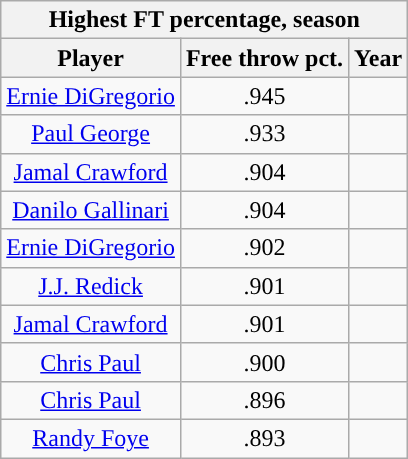<table class="wikitable sortable" style="text-align:center">
<tr>
<th colspan="3">Highest FT percentage, season</th>
</tr>
<tr>
<th>Player</th>
<th>Free throw pct.</th>
<th>Year</th>
</tr>
<tr>
<td><a href='#'>Ernie DiGregorio</a></td>
<td>.945</td>
<td></td>
</tr>
<tr>
<td><a href='#'>Paul George</a></td>
<td>.933</td>
<td></td>
</tr>
<tr>
<td><a href='#'>Jamal Crawford</a></td>
<td>.904</td>
<td></td>
</tr>
<tr>
<td><a href='#'>Danilo Gallinari</a></td>
<td>.904</td>
<td></td>
</tr>
<tr>
<td><a href='#'>Ernie DiGregorio</a></td>
<td>.902</td>
<td></td>
</tr>
<tr>
<td><a href='#'>J.J. Redick</a></td>
<td>.901</td>
<td></td>
</tr>
<tr>
<td><a href='#'>Jamal Crawford</a></td>
<td>.901</td>
<td></td>
</tr>
<tr>
<td><a href='#'>Chris Paul</a></td>
<td>.900</td>
<td></td>
</tr>
<tr>
<td><a href='#'>Chris Paul</a></td>
<td>.896</td>
<td></td>
</tr>
<tr>
<td><a href='#'>Randy Foye</a></td>
<td>.893</td>
<td></td>
</tr>
</table>
